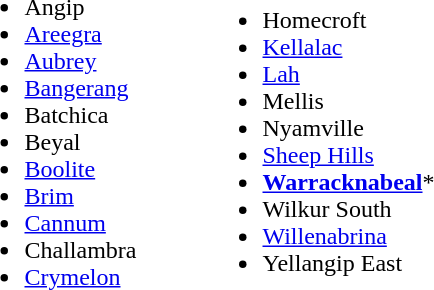<table>
<tr>
<td width=50%><br><ul><li>Angip</li><li><a href='#'>Areegra</a></li><li><a href='#'>Aubrey</a></li><li><a href='#'>Bangerang</a></li><li>Batchica</li><li>Beyal</li><li><a href='#'>Boolite</a></li><li><a href='#'>Brim</a></li><li><a href='#'>Cannum</a></li><li>Challambra</li><li><a href='#'>Crymelon</a></li></ul></td>
<td width=50%><br><ul><li>Homecroft</li><li><a href='#'>Kellalac</a></li><li><a href='#'>Lah</a></li><li>Mellis</li><li>Nyamville</li><li><a href='#'>Sheep Hills</a></li><li><strong><a href='#'>Warracknabeal</a></strong>*</li><li>Wilkur South</li><li><a href='#'>Willenabrina</a></li><li>Yellangip East</li></ul></td>
</tr>
</table>
